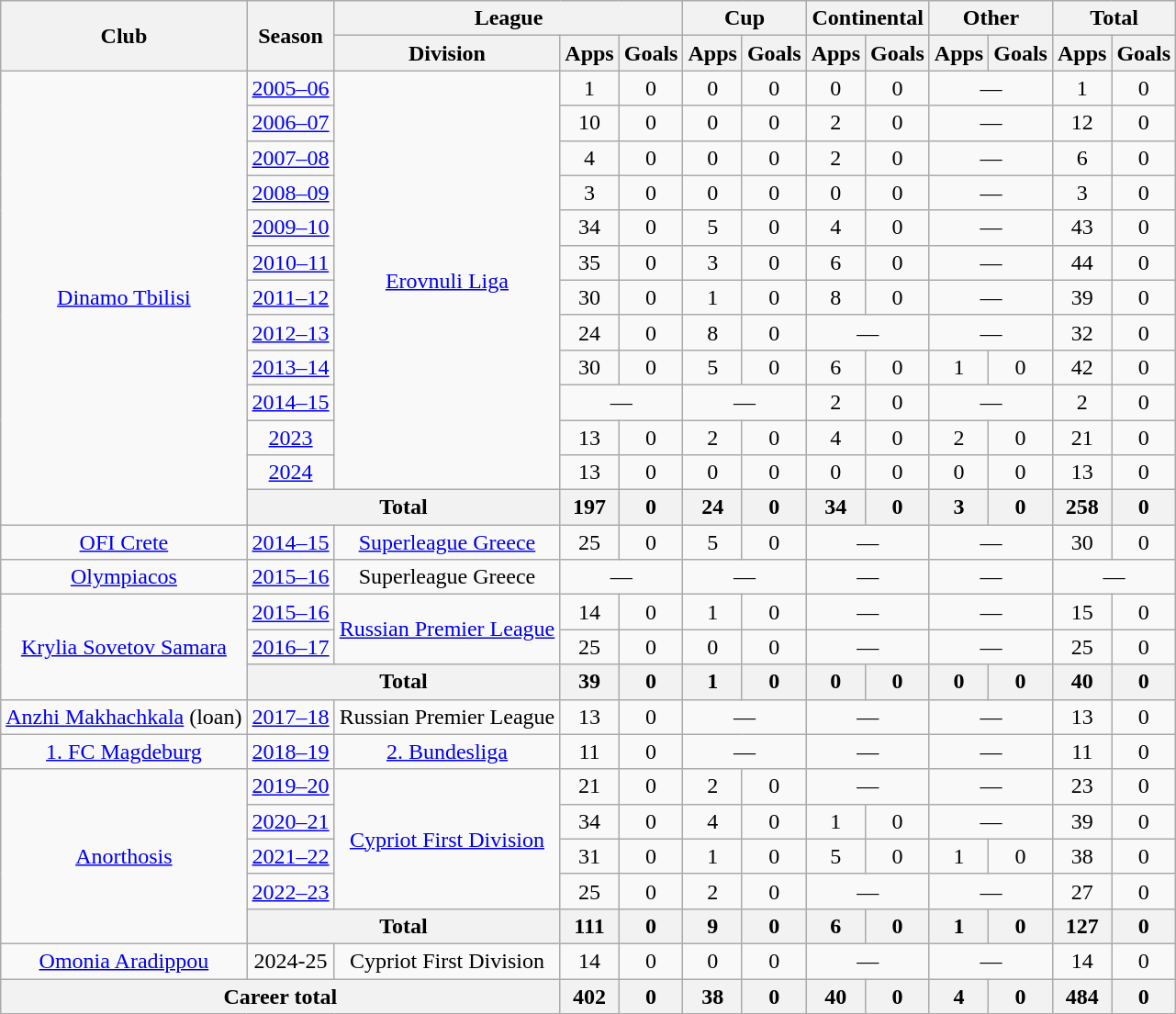<table class="wikitable" style="text-align:center">
<tr>
<th rowspan="2">Club</th>
<th rowspan="2">Season</th>
<th colspan="3">League</th>
<th colspan="2">Cup</th>
<th colspan="2">Continental</th>
<th colspan="2">Other</th>
<th colspan="2">Total</th>
</tr>
<tr>
<th>Division</th>
<th>Apps</th>
<th>Goals</th>
<th>Apps</th>
<th>Goals</th>
<th>Apps</th>
<th>Goals</th>
<th>Apps</th>
<th>Goals</th>
<th>Apps</th>
<th>Goals</th>
</tr>
<tr>
<td rowspan="13"><a href='#'>Dinamo Tbilisi</a></td>
<td><a href='#'>2005–06</a></td>
<td rowspan="12"><a href='#'>Erovnuli Liga</a></td>
<td>1</td>
<td>0</td>
<td>0</td>
<td>0</td>
<td>0</td>
<td>0</td>
<td colspan="2">—</td>
<td>1</td>
<td>0</td>
</tr>
<tr>
<td><a href='#'>2006–07</a></td>
<td>10</td>
<td>0</td>
<td>0</td>
<td>0</td>
<td>2</td>
<td>0</td>
<td colspan="2">—</td>
<td>12</td>
<td>0</td>
</tr>
<tr>
<td><a href='#'>2007–08</a></td>
<td>4</td>
<td>0</td>
<td>0</td>
<td>0</td>
<td>2</td>
<td>0</td>
<td colspan="2">—</td>
<td>6</td>
<td>0</td>
</tr>
<tr>
<td><a href='#'>2008–09</a></td>
<td>3</td>
<td>0</td>
<td>0</td>
<td>0</td>
<td>0</td>
<td>0</td>
<td colspan="2">—</td>
<td>3</td>
<td>0</td>
</tr>
<tr>
<td><a href='#'>2009–10</a></td>
<td>34</td>
<td>0</td>
<td>5</td>
<td>0</td>
<td>4</td>
<td>0</td>
<td colspan="2">—</td>
<td>43</td>
<td>0</td>
</tr>
<tr>
<td><a href='#'>2010–11</a></td>
<td>35</td>
<td>0</td>
<td>3</td>
<td>0</td>
<td>6</td>
<td>0</td>
<td colspan="2">—</td>
<td>44</td>
<td>0</td>
</tr>
<tr>
<td><a href='#'>2011–12</a></td>
<td>30</td>
<td>0</td>
<td>1</td>
<td>0</td>
<td>8</td>
<td>0</td>
<td colspan="2">—</td>
<td>39</td>
<td>0</td>
</tr>
<tr>
<td><a href='#'>2012–13</a></td>
<td>24</td>
<td>0</td>
<td>8</td>
<td>0</td>
<td colspan="2">—</td>
<td colspan="2">—</td>
<td>32</td>
<td>0</td>
</tr>
<tr>
<td><a href='#'>2013–14</a></td>
<td>30</td>
<td>0</td>
<td>5</td>
<td>0</td>
<td>6</td>
<td>0</td>
<td>1</td>
<td>0</td>
<td>42</td>
<td>0</td>
</tr>
<tr>
<td><a href='#'>2014–15</a></td>
<td colspan="2">—</td>
<td colspan="2">—</td>
<td>2</td>
<td>0</td>
<td colspan="2">—</td>
<td>2</td>
<td>0</td>
</tr>
<tr>
<td><a href='#'>2023</a></td>
<td>13</td>
<td>0</td>
<td>2</td>
<td>0</td>
<td>4</td>
<td>0</td>
<td>2</td>
<td>0</td>
<td>21</td>
<td>0</td>
</tr>
<tr>
<td><a href='#'>2024</a></td>
<td>13</td>
<td>0</td>
<td>0</td>
<td>0</td>
<td>0</td>
<td>0</td>
<td>0</td>
<td>0</td>
<td>13</td>
<td>0</td>
</tr>
<tr>
<th colspan="2">Total</th>
<th>197</th>
<th>0</th>
<th>24</th>
<th>0</th>
<th>34</th>
<th>0</th>
<th>3</th>
<th>0</th>
<th>258</th>
<th>0</th>
</tr>
<tr>
<td><a href='#'>OFI Crete</a></td>
<td><a href='#'>2014–15</a></td>
<td><a href='#'>Superleague Greece</a></td>
<td>25</td>
<td>0</td>
<td>5</td>
<td>0</td>
<td colspan="2">—</td>
<td colspan="2">—</td>
<td>30</td>
<td>0</td>
</tr>
<tr>
<td><a href='#'>Olympiacos</a></td>
<td><a href='#'>2015–16</a></td>
<td>Superleague Greece</td>
<td colspan="2">—</td>
<td colspan="2">—</td>
<td colspan="2">—</td>
<td colspan="2">—</td>
<td colspan="2">—</td>
</tr>
<tr>
<td rowspan="3"><a href='#'>Krylia Sovetov Samara</a></td>
<td><a href='#'>2015–16</a></td>
<td rowspan="2"><a href='#'>Russian Premier League</a></td>
<td>14</td>
<td>0</td>
<td>1</td>
<td>0</td>
<td colspan="2">—</td>
<td colspan="2">—</td>
<td>15</td>
<td>0</td>
</tr>
<tr>
<td><a href='#'>2016–17</a></td>
<td>25</td>
<td>0</td>
<td>0</td>
<td>0</td>
<td colspan="2">—</td>
<td colspan="2">—</td>
<td>25</td>
<td>0</td>
</tr>
<tr>
<th colspan="2">Total</th>
<th>39</th>
<th>0</th>
<th>1</th>
<th>0</th>
<th>0</th>
<th>0</th>
<th>0</th>
<th>0</th>
<th>40</th>
<th>0</th>
</tr>
<tr>
<td><a href='#'>Anzhi Makhachkala</a> (loan)</td>
<td><a href='#'>2017–18</a></td>
<td>Russian Premier League</td>
<td>13</td>
<td>0</td>
<td colspan="2">—</td>
<td colspan="2">—</td>
<td colspan="2">—</td>
<td>13</td>
<td>0</td>
</tr>
<tr>
<td><a href='#'>1. FC Magdeburg</a></td>
<td><a href='#'>2018–19</a></td>
<td><a href='#'>2. Bundesliga</a></td>
<td>11</td>
<td>0</td>
<td colspan="2">—</td>
<td colspan="2">—</td>
<td colspan="2">—</td>
<td>11</td>
<td>0</td>
</tr>
<tr>
<td rowspan="5"><a href='#'>Anorthosis</a></td>
<td><a href='#'>2019–20</a></td>
<td rowspan="4"><a href='#'>Cypriot First Division</a></td>
<td>21</td>
<td>0</td>
<td>2</td>
<td>0</td>
<td colspan="2">—</td>
<td colspan="2">—</td>
<td>23</td>
<td>0</td>
</tr>
<tr>
<td><a href='#'>2020–21</a></td>
<td>34</td>
<td>0</td>
<td>4</td>
<td>0</td>
<td>1</td>
<td>0</td>
<td colspan="2">—</td>
<td>39</td>
<td>0</td>
</tr>
<tr>
<td><a href='#'>2021–22</a></td>
<td>31</td>
<td>0</td>
<td>1</td>
<td>0</td>
<td>5</td>
<td>0</td>
<td>1</td>
<td>0</td>
<td>38</td>
<td>0</td>
</tr>
<tr>
<td><a href='#'>2022–23</a></td>
<td>25</td>
<td>0</td>
<td>2</td>
<td>0</td>
<td colspan="2">—</td>
<td colspan="2">—</td>
<td>27</td>
<td>0</td>
</tr>
<tr>
<th colspan="2">Total</th>
<th>111</th>
<th>0</th>
<th>9</th>
<th>0</th>
<th>6</th>
<th>0</th>
<th>1</th>
<th>0</th>
<th>127</th>
<th>0</th>
</tr>
<tr>
<td><a href='#'>Omonia Aradippou</a></td>
<td>2024-25</td>
<td>Cypriot First Division</td>
<td>14</td>
<td>0</td>
<td>0</td>
<td>0</td>
<td colspan="2">—</td>
<td colspan="2">—</td>
<td>14</td>
<td>0</td>
</tr>
<tr>
<th colspan="3">Career total</th>
<th>402</th>
<th>0</th>
<th>38</th>
<th>0</th>
<th>40</th>
<th>0</th>
<th>4</th>
<th>0</th>
<th>484</th>
<th>0</th>
</tr>
</table>
